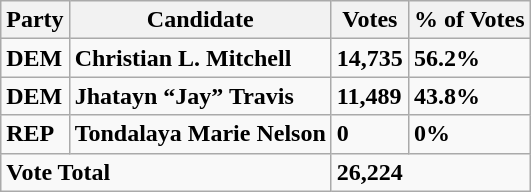<table class="wikitable">
<tr>
<th>Party</th>
<th>Candidate</th>
<th>Votes</th>
<th>% of Votes</th>
</tr>
<tr>
<td><strong>DEM</strong></td>
<td><strong>Christian L. Mitchell</strong></td>
<td><strong>14,735</strong></td>
<td><strong>56.2%</strong></td>
</tr>
<tr>
<td><strong>DEM</strong></td>
<td><strong>Jhatayn “Jay” Travis</strong></td>
<td><strong>11,489</strong></td>
<td><strong>43.8%</strong></td>
</tr>
<tr>
<td><strong>REP</strong></td>
<td><strong>Tondalaya Marie Nelson</strong></td>
<td><strong>0</strong></td>
<td><strong>0%</strong></td>
</tr>
<tr>
<td colspan="2"><strong>Vote Total</strong></td>
<td colspan="2"><strong>26,224</strong></td>
</tr>
</table>
